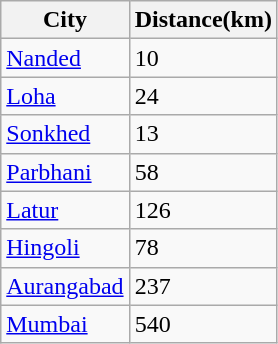<table class="wikitable">
<tr>
<th>City</th>
<th>Distance(km)</th>
</tr>
<tr>
<td><a href='#'>Nanded</a></td>
<td>10</td>
</tr>
<tr>
<td><a href='#'>Loha</a></td>
<td>24</td>
</tr>
<tr>
<td><a href='#'>Sonkhed</a></td>
<td>13</td>
</tr>
<tr>
<td><a href='#'>Parbhani</a></td>
<td>58</td>
</tr>
<tr>
<td><a href='#'>Latur</a></td>
<td>126</td>
</tr>
<tr>
<td><a href='#'>Hingoli</a></td>
<td>78</td>
</tr>
<tr>
<td><a href='#'>Aurangabad</a></td>
<td>237</td>
</tr>
<tr>
<td><a href='#'>Mumbai</a></td>
<td>540</td>
</tr>
</table>
